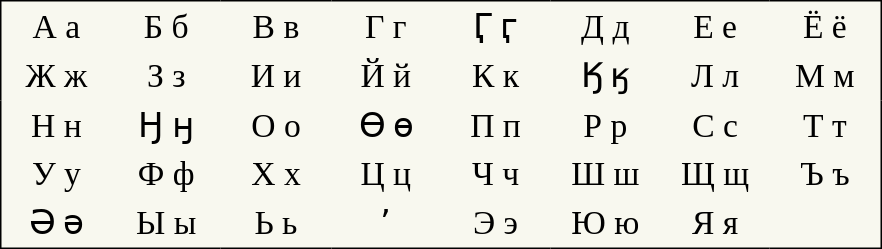<table style="border: 1px solid rgb(0, 0, 0); border-image: none; font-family: Arial Unicode MS; font-size: 1.4em; border-collapse: collapse; background-color: rgb(248, 248, 239);">
<tr>
<td style="width:3em; text-align:center; padding: 3px;">А а</td>
<td style="width:3em; text-align:center; padding: 3px;">Б б</td>
<td style="width:3em; text-align:center; padding: 3px;">В в</td>
<td style="width:3em; text-align:center; padding: 3px;">Г г</td>
<td style="width:3em; text-align:center; padding: 3px;">Ӷ ӷ</td>
<td style="width:3em; text-align:center; padding: 3px;">Д д</td>
<td style="width:3em; text-align:center; padding: 3px;">Е е</td>
<td style="width:3em; text-align:center; padding: 3px;">Ё ё</td>
</tr>
<tr>
<td style="width:3em; text-align:center; padding: 3px;">Ж ж</td>
<td style="width:3em; text-align:center; padding: 3px;">З з</td>
<td style="width:3em; text-align:center; padding: 3px;">И и</td>
<td style="width:3em; text-align:center; padding: 3px;">Й й</td>
<td style="width:3em; text-align:center; padding: 3px;">К к</td>
<td style="width:3em; text-align:center; padding: 3px;">Ӄ ӄ</td>
<td style="width:3em; text-align:center; padding: 3px;">Л л</td>
<td style="width:3em; text-align:center; padding: 3px;">М м</td>
</tr>
<tr>
<td style="width:3em; text-align:center; padding: 3px;">Н н</td>
<td style="width:3em; text-align:center; padding: 3px;">Ӈ ӈ</td>
<td style="width:3em; text-align:center; padding: 3px;">О о</td>
<td style="width:3em; text-align:center; padding: 3px;">Ө ө</td>
<td style="width:3em; text-align:center; padding: 3px;">П п</td>
<td style="width:3em; text-align:center; padding: 3px;">Р р</td>
<td style="width:3em; text-align:center; padding: 3px;">С с</td>
<td style="width:3em; text-align:center; padding: 3px;">Т т</td>
</tr>
<tr>
<td style="width:3em; text-align:center; padding: 3px;">У у</td>
<td style="width:3em; text-align:center; padding: 3px;">Ф ф</td>
<td style="width:3em; text-align:center; padding: 3px;">Х х</td>
<td style="width:3em; text-align:center; padding: 3px;">Ц ц</td>
<td style="width:3em; text-align:center; padding: 3px;">Ч ч</td>
<td style="width:3em; text-align:center; padding: 3px;">Ш ш</td>
<td style="width:3em; text-align:center; padding: 3px;">Щ щ</td>
<td style="width:3em; text-align:center; padding: 3px;">Ъ ъ</td>
</tr>
<tr>
<td style="width:3em; text-align:center; padding: 3px;">Ә ә</td>
<td style="width:3em; text-align:center; padding: 3px;">Ы ы</td>
<td style="width:3em; text-align:center; padding: 3px;">Ь ь</td>
<td style="width:3em; text-align:center; padding: 3px;">ʼ</td>
<td style="width:3em; text-align:center; padding: 3px;">Э э</td>
<td style="width:3em; text-align:center; padding: 3px;">Ю ю</td>
<td style="width:3em; text-align:center; padding: 3px;">Я я</td>
<td></td>
</tr>
</table>
